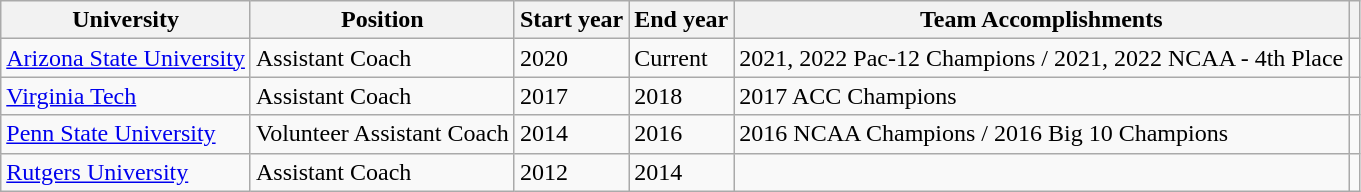<table class="wikitable sortable">
<tr>
<th>University</th>
<th>Position</th>
<th>Start year</th>
<th>End year</th>
<th>Team Accomplishments</th>
<th></th>
</tr>
<tr>
<td><a href='#'>Arizona State University</a></td>
<td>Assistant Coach</td>
<td>2020</td>
<td>Current</td>
<td>2021, 2022 Pac-12 Champions / 2021, 2022 NCAA - 4th Place</td>
<td></td>
</tr>
<tr>
<td><a href='#'>Virginia Tech</a></td>
<td>Assistant Coach</td>
<td>2017</td>
<td>2018</td>
<td>2017 ACC Champions</td>
<td></td>
</tr>
<tr>
<td><a href='#'>Penn State University</a></td>
<td>Volunteer Assistant Coach</td>
<td>2014</td>
<td>2016</td>
<td>2016 NCAA Champions / 2016 Big 10 Champions</td>
<td></td>
</tr>
<tr>
<td><a href='#'>Rutgers University</a></td>
<td>Assistant Coach</td>
<td>2012</td>
<td>2014</td>
<td></td>
<td></td>
</tr>
</table>
